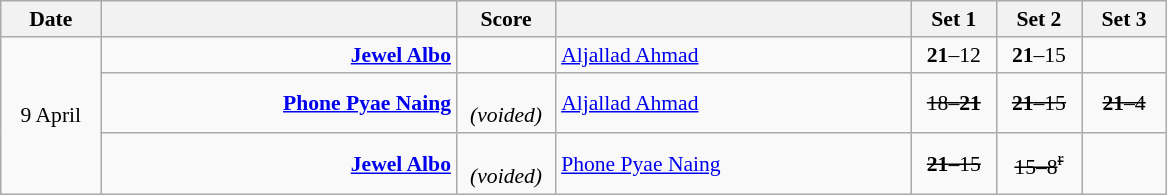<table class="wikitable" style="text-align: center; font-size:90%">
<tr>
<th width="60">Date</th>
<th align="right" width="230"></th>
<th width="60">Score</th>
<th align="left" width="230"></th>
<th width="50">Set 1</th>
<th width="50">Set 2</th>
<th width="50">Set 3</th>
</tr>
<tr>
<td rowspan="3">9 April</td>
<td align="right"><strong><a href='#'>Jewel Albo</a> </strong></td>
<td></td>
<td align="left"> <a href='#'>Aljallad Ahmad</a></td>
<td><strong>21</strong>–12</td>
<td><strong>21</strong>–15</td>
<td></td>
</tr>
<tr>
<td align="right"><strong><a href='#'>Phone Pyae Naing</a> </strong></td>
<td><s></s><br><em>(voided)</em></td>
<td align="left"> <a href='#'>Aljallad Ahmad</a></td>
<td><s>18–<strong>21</strong></s></td>
<td><s><strong>21</strong>–15</s></td>
<td><s><strong>21</strong>–4</s></td>
</tr>
<tr>
<td align="right"><strong><a href='#'>Jewel Albo</a> </strong></td>
<td><s></s><br><em>(voided)</em></td>
<td align="left"> <a href='#'>Phone Pyae Naing</a></td>
<td><s><strong>21</strong>–15</s></td>
<td><s>15–8<sup>r</sup></s></td>
<td></td>
</tr>
</table>
